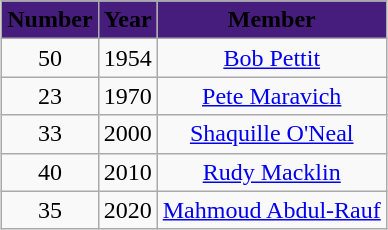<table style="margin: 1em auto 1em auto" class="wikitable sortable">
<tr>
<th style="background:#461d7c; text-align:center;"><span>Number</span></th>
<th style="background:#461d7c; text-align:center;"><span>Year</span></th>
<th style="background:#461d7c; text-align:center;"><span>Member</span></th>
</tr>
<tr style="text-align:center;">
<td>50</td>
<td>1954</td>
<td><a href='#'>Bob Pettit</a></td>
</tr>
<tr style="text-align:center;">
<td>23</td>
<td>1970</td>
<td><a href='#'>Pete Maravich</a></td>
</tr>
<tr style="text-align:center;">
<td>33</td>
<td>2000</td>
<td><a href='#'>Shaquille O'Neal</a></td>
</tr>
<tr style="text-align:center;">
<td>40</td>
<td>2010</td>
<td><a href='#'>Rudy Macklin</a></td>
</tr>
<tr style="text-align:center;">
<td>35</td>
<td>2020</td>
<td><a href='#'>Mahmoud Abdul-Rauf</a></td>
</tr>
</table>
